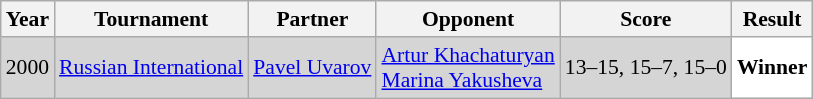<table class="sortable wikitable" style="font-size: 90%">
<tr>
<th>Year</th>
<th>Tournament</th>
<th>Partner</th>
<th>Opponent</th>
<th>Score</th>
<th>Result</th>
</tr>
<tr style="background:#D5D5D5">
<td align="center">2000</td>
<td align="left"><a href='#'>Russian International</a></td>
<td align="left"> <a href='#'>Pavel Uvarov</a></td>
<td align="left"> <a href='#'>Artur Khachaturyan</a><br> <a href='#'>Marina Yakusheva</a></td>
<td align="left">13–15, 15–7, 15–0</td>
<td style="text-align:left; background:white"> <strong>Winner</strong></td>
</tr>
</table>
